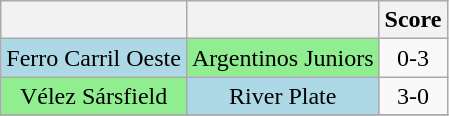<table class="wikitable" style="text-align: center;">
<tr>
<th></th>
<th></th>
<th>Score</th>
</tr>
<tr>
<td bgcolor="lightblue">Ferro Carril Oeste</td>
<td bgcolor="lightgreen">Argentinos Juniors</td>
<td>0-3</td>
</tr>
<tr>
<td bgcolor="lightgreen">Vélez Sársfield</td>
<td bgcolor="lightblue">River Plate</td>
<td>3-0</td>
</tr>
<tr>
</tr>
</table>
